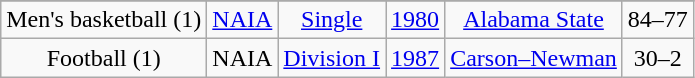<table class="wikitable" style="text-align:center">
<tr>
</tr>
<tr align="center">
<td rowspan="1">Men's basketball (1)</td>
<td rowspan="1"><a href='#'>NAIA</a></td>
<td rowspan="1"><a href='#'>Single</a></td>
<td><a href='#'>1980</a></td>
<td><a href='#'>Alabama State</a></td>
<td>84–77</td>
</tr>
<tr align="center">
<td rowspan="1">Football (1)</td>
<td rowspan="1">NAIA</td>
<td rowspan="1"><a href='#'>Division I</a></td>
<td><a href='#'>1987</a></td>
<td><a href='#'>Carson–Newman</a></td>
<td>30–2</td>
</tr>
</table>
